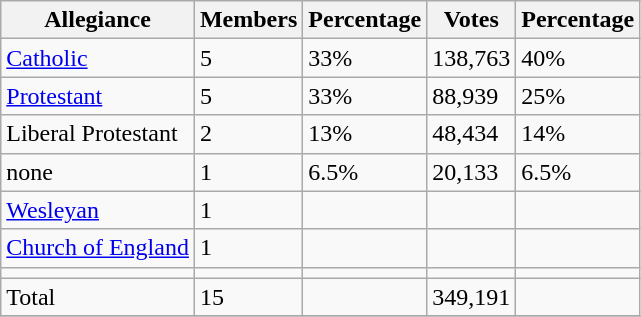<table class="wikitable">
<tr>
<th>Allegiance</th>
<th>Members</th>
<th>Percentage</th>
<th>Votes</th>
<th>Percentage</th>
</tr>
<tr>
<td><a href='#'>Catholic</a></td>
<td>5</td>
<td>33%</td>
<td>138,763</td>
<td>40%</td>
</tr>
<tr>
<td><a href='#'>Protestant</a></td>
<td>5</td>
<td>33%</td>
<td>88,939</td>
<td>25%</td>
</tr>
<tr>
<td>Liberal Protestant</td>
<td>2</td>
<td>13%</td>
<td>48,434</td>
<td>14%</td>
</tr>
<tr>
<td>none</td>
<td>1</td>
<td>6.5%</td>
<td>20,133</td>
<td>6.5%</td>
</tr>
<tr>
<td><a href='#'>Wesleyan</a></td>
<td>1</td>
<td></td>
<td></td>
<td></td>
</tr>
<tr>
<td><a href='#'>Church of England</a></td>
<td>1</td>
<td></td>
<td></td>
<td></td>
</tr>
<tr>
<td></td>
<td></td>
<td></td>
<td></td>
<td></td>
</tr>
<tr>
<td>Total</td>
<td>15</td>
<td></td>
<td>349,191</td>
<td></td>
</tr>
<tr>
</tr>
</table>
